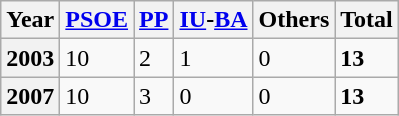<table class="wikitable sortable">
<tr>
<th>Year</th>
<th><a href='#'>PSOE</a></th>
<th><a href='#'>PP</a></th>
<th><a href='#'>IU</a>-<a href='#'>BA</a></th>
<th>Others</th>
<th>Total</th>
</tr>
<tr>
<th>2003</th>
<td>10</td>
<td>2</td>
<td>1</td>
<td>0</td>
<td><strong>13</strong></td>
</tr>
<tr>
<th>2007</th>
<td>10</td>
<td>3</td>
<td>0</td>
<td>0</td>
<td><strong>13</strong></td>
</tr>
</table>
